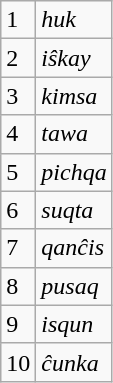<table class="wikitable">
<tr>
<td>1</td>
<td><em>huk</em></td>
</tr>
<tr>
<td>2</td>
<td><em>iŝkay</em></td>
</tr>
<tr>
<td>3</td>
<td><em>kimsa</em></td>
</tr>
<tr>
<td>4</td>
<td><em>tawa</em></td>
</tr>
<tr>
<td>5</td>
<td><em>pichqa</em></td>
</tr>
<tr>
<td>6</td>
<td><em>suqta</em></td>
</tr>
<tr>
<td>7</td>
<td><em>qanĉis</em></td>
</tr>
<tr>
<td>8</td>
<td><em>pusaq</em></td>
</tr>
<tr>
<td>9</td>
<td><em>isqun</em></td>
</tr>
<tr>
<td>10</td>
<td><em>ĉunka</em></td>
</tr>
</table>
